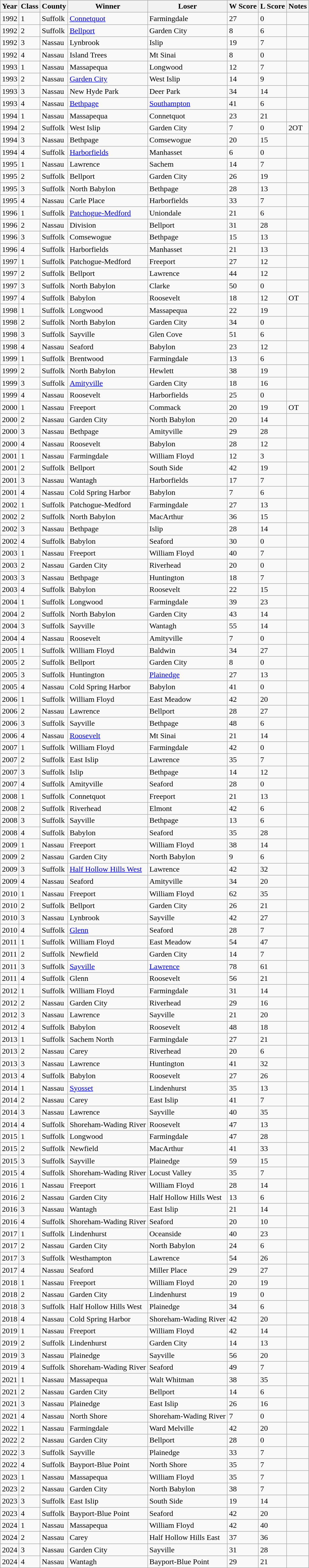<table class="wikitable sortable" font=90%">
<tr>
<th>Year</th>
<th>Class</th>
<th>County</th>
<th>Winner</th>
<th>Loser</th>
<th>W Score</th>
<th>L Score</th>
<th>Notes</th>
</tr>
<tr>
<td>1992</td>
<td>1</td>
<td>Suffolk</td>
<td><a href='#'>Connetquot</a></td>
<td>Farmingdale</td>
<td>27</td>
<td>0</td>
<td></td>
</tr>
<tr>
<td>1992</td>
<td>2</td>
<td>Suffolk</td>
<td><a href='#'>Bellport</a></td>
<td>Garden City</td>
<td>8</td>
<td>6</td>
<td></td>
</tr>
<tr>
<td>1992</td>
<td>3</td>
<td>Nassau</td>
<td>Lynbrook</td>
<td>Islip</td>
<td>19</td>
<td>7</td>
<td></td>
</tr>
<tr>
<td>1992</td>
<td>4</td>
<td>Nassau</td>
<td>Island Trees</td>
<td>Mt Sinai</td>
<td>8</td>
<td>0</td>
<td></td>
</tr>
<tr>
<td>1993</td>
<td>1</td>
<td>Nassau</td>
<td>Massapequa</td>
<td>Longwood</td>
<td>12</td>
<td>7</td>
<td></td>
</tr>
<tr>
<td>1993</td>
<td>2</td>
<td>Nassau</td>
<td><a href='#'>Garden City</a></td>
<td>West Islip</td>
<td>14</td>
<td>9</td>
<td></td>
</tr>
<tr>
<td>1993</td>
<td>3</td>
<td>Nassau</td>
<td>New Hyde Park</td>
<td>Deer Park</td>
<td>34</td>
<td>14</td>
<td></td>
</tr>
<tr>
<td>1993</td>
<td>4</td>
<td>Nassau</td>
<td><a href='#'>Bethpage</a></td>
<td><a href='#'>Southampton</a></td>
<td>41</td>
<td>6</td>
<td></td>
</tr>
<tr>
<td>1994</td>
<td>1</td>
<td>Nassau</td>
<td>Massapequa</td>
<td>Connetquot</td>
<td>23</td>
<td>21</td>
<td></td>
</tr>
<tr>
<td>1994</td>
<td>2</td>
<td>Suffolk</td>
<td>West Islip</td>
<td>Garden City</td>
<td>7</td>
<td>0</td>
<td>2OT</td>
</tr>
<tr>
<td>1994</td>
<td>3</td>
<td>Nassau</td>
<td>Bethpage</td>
<td>Comsewogue</td>
<td>20</td>
<td>15</td>
<td></td>
</tr>
<tr>
<td>1994</td>
<td>4</td>
<td>Suffolk</td>
<td><a href='#'>Harborfields</a></td>
<td>Manhasset</td>
<td>6</td>
<td>0</td>
<td></td>
</tr>
<tr>
<td>1995</td>
<td>1</td>
<td>Nassau</td>
<td>Lawrence</td>
<td>Sachem</td>
<td>14</td>
<td>7</td>
<td></td>
</tr>
<tr>
<td>1995</td>
<td>2</td>
<td>Suffolk</td>
<td>Bellport</td>
<td>Garden City</td>
<td>26</td>
<td>19</td>
<td></td>
</tr>
<tr>
<td>1995</td>
<td>3</td>
<td>Suffolk</td>
<td>North Babylon</td>
<td>Bethpage</td>
<td>28</td>
<td>13</td>
<td></td>
</tr>
<tr>
<td>1995</td>
<td>4</td>
<td>Nassau</td>
<td>Carle Place</td>
<td>Harborfields</td>
<td>33</td>
<td>7</td>
<td></td>
</tr>
<tr>
<td>1996</td>
<td>1</td>
<td>Suffolk</td>
<td><a href='#'>Patchogue-Medford</a></td>
<td>Uniondale</td>
<td>21</td>
<td>6</td>
<td></td>
</tr>
<tr>
<td>1996</td>
<td>2</td>
<td>Nassau</td>
<td>Division</td>
<td>Bellport</td>
<td>31</td>
<td>28</td>
<td></td>
</tr>
<tr>
<td>1996</td>
<td>3</td>
<td>Suffolk</td>
<td>Comsewogue</td>
<td>Bethpage</td>
<td>15</td>
<td>13</td>
<td></td>
</tr>
<tr>
<td>1996</td>
<td>4</td>
<td>Suffolk</td>
<td>Harborfields</td>
<td>Manhasset</td>
<td>21</td>
<td>13</td>
<td></td>
</tr>
<tr>
<td>1997</td>
<td>1</td>
<td>Suffolk</td>
<td>Patchogue-Medford</td>
<td>Freeport</td>
<td>27</td>
<td>12</td>
<td></td>
</tr>
<tr>
<td>1997</td>
<td>2</td>
<td>Suffolk</td>
<td>Bellport</td>
<td>Lawrence</td>
<td>44</td>
<td>12</td>
<td></td>
</tr>
<tr>
<td>1997</td>
<td>3</td>
<td>Suffolk</td>
<td>North Babylon</td>
<td>Clarke</td>
<td>50</td>
<td>0</td>
<td></td>
</tr>
<tr>
<td>1997</td>
<td>4</td>
<td>Suffolk</td>
<td>Babylon</td>
<td>Roosevelt</td>
<td>18</td>
<td>12</td>
<td>OT</td>
</tr>
<tr>
<td>1998</td>
<td>1</td>
<td>Suffolk</td>
<td>Longwood</td>
<td>Massapequa</td>
<td>22</td>
<td>19</td>
<td></td>
</tr>
<tr>
<td>1998</td>
<td>2</td>
<td>Suffolk</td>
<td>North Babylon</td>
<td>Garden City</td>
<td>34</td>
<td>0</td>
<td></td>
</tr>
<tr>
<td>1998</td>
<td>3</td>
<td>Suffolk</td>
<td>Sayville</td>
<td>Glen Cove</td>
<td>51</td>
<td>6</td>
<td></td>
</tr>
<tr>
<td>1998</td>
<td>4</td>
<td>Nassau</td>
<td>Seaford</td>
<td>Babylon</td>
<td>23</td>
<td>12</td>
<td></td>
</tr>
<tr>
<td>1999</td>
<td>1</td>
<td>Suffolk</td>
<td>Brentwood</td>
<td>Farmingdale</td>
<td>13</td>
<td>6</td>
<td></td>
</tr>
<tr>
<td>1999</td>
<td>2</td>
<td>Suffolk</td>
<td>North Babylon</td>
<td>Hewlett</td>
<td>38</td>
<td>19</td>
<td></td>
</tr>
<tr>
<td>1999</td>
<td>3</td>
<td>Suffolk</td>
<td><a href='#'>Amityville</a></td>
<td>Garden City</td>
<td>18</td>
<td>16</td>
<td></td>
</tr>
<tr>
<td>1999</td>
<td>4</td>
<td>Nassau</td>
<td>Roosevelt</td>
<td>Harborfields</td>
<td>25</td>
<td>0</td>
<td></td>
</tr>
<tr>
<td>2000</td>
<td>1</td>
<td>Nassau</td>
<td>Freeport</td>
<td>Commack</td>
<td>20</td>
<td>19</td>
<td>OT</td>
</tr>
<tr>
<td>2000</td>
<td>2</td>
<td>Nassau</td>
<td>Garden City</td>
<td>North Babylon</td>
<td>20</td>
<td>14</td>
<td></td>
</tr>
<tr>
<td>2000</td>
<td>3</td>
<td>Nassau</td>
<td>Bethpage</td>
<td>Amityville</td>
<td>29</td>
<td>28</td>
<td></td>
</tr>
<tr>
<td>2000</td>
<td>4</td>
<td>Nassau</td>
<td>Roosevelt</td>
<td>Babylon</td>
<td>28</td>
<td>12</td>
<td></td>
</tr>
<tr>
<td>2001</td>
<td>1</td>
<td>Nassau</td>
<td>Farmingdale</td>
<td>William Floyd</td>
<td>12</td>
<td>3</td>
<td></td>
</tr>
<tr>
<td>2001</td>
<td>2</td>
<td>Suffolk</td>
<td>Bellport</td>
<td>South Side</td>
<td>42</td>
<td>19</td>
<td></td>
</tr>
<tr>
<td>2001</td>
<td>3</td>
<td>Nassau</td>
<td>Wantagh</td>
<td>Harborfields</td>
<td>17</td>
<td>7</td>
<td></td>
</tr>
<tr>
<td>2001</td>
<td>4</td>
<td>Nassau</td>
<td>Cold Spring Harbor</td>
<td>Babylon</td>
<td>7</td>
<td>6</td>
<td></td>
</tr>
<tr>
<td>2002</td>
<td>1</td>
<td>Suffolk</td>
<td>Patchogue-Medford</td>
<td>Farmingdale</td>
<td>27</td>
<td>13</td>
<td></td>
</tr>
<tr>
<td>2002</td>
<td>2</td>
<td>Suffolk</td>
<td>North Babylon</td>
<td>MacArthur</td>
<td>36</td>
<td>15</td>
<td></td>
</tr>
<tr>
<td>2002</td>
<td>3</td>
<td>Nassau</td>
<td>Bethpage</td>
<td>Islip</td>
<td>28</td>
<td>14</td>
<td></td>
</tr>
<tr>
<td>2002</td>
<td>4</td>
<td>Suffolk</td>
<td>Babylon</td>
<td>Seaford</td>
<td>30</td>
<td>0</td>
<td></td>
</tr>
<tr>
<td>2003</td>
<td>1</td>
<td>Nassau</td>
<td>Freeport</td>
<td>William Floyd</td>
<td>40</td>
<td>7</td>
<td></td>
</tr>
<tr>
<td>2003</td>
<td>2</td>
<td>Nassau</td>
<td>Garden City</td>
<td>Riverhead</td>
<td>20</td>
<td>0</td>
<td></td>
</tr>
<tr>
<td>2003</td>
<td>3</td>
<td>Nassau</td>
<td>Bethpage</td>
<td>Huntington</td>
<td>18</td>
<td>7</td>
<td></td>
</tr>
<tr>
<td>2003</td>
<td>4</td>
<td>Suffolk</td>
<td>Babylon</td>
<td>Roosevelt</td>
<td>22</td>
<td>15</td>
<td></td>
</tr>
<tr>
<td>2004</td>
<td>1</td>
<td>Suffolk</td>
<td>Longwood</td>
<td>Farmingdale</td>
<td>39</td>
<td>23</td>
<td></td>
</tr>
<tr>
<td>2004</td>
<td>2</td>
<td>Suffolk</td>
<td>North Babylon</td>
<td>Garden City</td>
<td>43</td>
<td>14</td>
<td></td>
</tr>
<tr>
<td>2004</td>
<td>3</td>
<td>Suffolk</td>
<td>Sayville</td>
<td>Wantagh</td>
<td>55</td>
<td>14</td>
<td></td>
</tr>
<tr>
<td>2004</td>
<td>4</td>
<td>Nassau</td>
<td>Roosevelt</td>
<td>Amityville</td>
<td>7</td>
<td>0</td>
<td></td>
</tr>
<tr>
<td>2005</td>
<td>1</td>
<td>Suffolk</td>
<td>William Floyd</td>
<td>Baldwin</td>
<td>34</td>
<td>27</td>
<td></td>
</tr>
<tr>
<td>2005</td>
<td>2</td>
<td>Suffolk</td>
<td>Bellport</td>
<td>Garden City</td>
<td>8</td>
<td>0</td>
<td></td>
</tr>
<tr>
<td>2005</td>
<td>3</td>
<td>Suffolk</td>
<td>Huntington</td>
<td><a href='#'>Plainedge</a></td>
<td>27</td>
<td>13</td>
<td></td>
</tr>
<tr>
<td>2005</td>
<td>4</td>
<td>Nassau</td>
<td>Cold Spring Harbor</td>
<td>Babylon</td>
<td>41</td>
<td>0</td>
<td></td>
</tr>
<tr>
<td>2006</td>
<td>1</td>
<td>Suffolk</td>
<td>William Floyd</td>
<td>East Meadow</td>
<td>42</td>
<td>20</td>
<td></td>
</tr>
<tr>
<td>2006</td>
<td>2</td>
<td>Nassau</td>
<td>Lawrence</td>
<td>Bellport</td>
<td>28</td>
<td>27</td>
<td></td>
</tr>
<tr>
<td>2006</td>
<td>3</td>
<td>Suffolk</td>
<td>Sayville</td>
<td>Bethpage</td>
<td>48</td>
<td>6</td>
<td></td>
</tr>
<tr>
<td>2006</td>
<td>4</td>
<td>Nassau</td>
<td><a href='#'>Roosevelt</a></td>
<td>Mt Sinai</td>
<td>21</td>
<td>14</td>
<td></td>
</tr>
<tr>
<td>2007</td>
<td>1</td>
<td>Suffolk</td>
<td>William Floyd</td>
<td>Farmingdale</td>
<td>42</td>
<td>0</td>
<td></td>
</tr>
<tr>
<td>2007</td>
<td>2</td>
<td>Suffolk</td>
<td>East Islip</td>
<td>Lawrence</td>
<td>35</td>
<td>7</td>
<td></td>
</tr>
<tr>
<td>2007</td>
<td>3</td>
<td>Suffolk</td>
<td>Islip</td>
<td>Bethpage</td>
<td>14</td>
<td>12</td>
<td></td>
</tr>
<tr>
<td>2007</td>
<td>4</td>
<td>Suffolk</td>
<td>Amityville</td>
<td>Seaford</td>
<td>28</td>
<td>0</td>
<td></td>
</tr>
<tr>
<td>2008</td>
<td>1</td>
<td>Suffolk</td>
<td>Connetquot</td>
<td>Freeport</td>
<td>21</td>
<td>13</td>
<td></td>
</tr>
<tr>
<td>2008</td>
<td>2</td>
<td>Suffolk</td>
<td>Riverhead</td>
<td>Elmont</td>
<td>42</td>
<td>6</td>
<td></td>
</tr>
<tr>
<td>2008</td>
<td>3</td>
<td>Suffolk</td>
<td>Sayville</td>
<td>Bethpage</td>
<td>13</td>
<td>6</td>
<td></td>
</tr>
<tr>
<td>2008</td>
<td>4</td>
<td>Suffolk</td>
<td>Babylon</td>
<td>Seaford</td>
<td>35</td>
<td>28</td>
<td></td>
</tr>
<tr>
<td>2009</td>
<td>1</td>
<td>Nassau</td>
<td>Freeport</td>
<td>William Floyd</td>
<td>38</td>
<td>14</td>
<td></td>
</tr>
<tr>
<td>2009</td>
<td>2</td>
<td>Nassau</td>
<td>Garden City</td>
<td>North Babylon</td>
<td>9</td>
<td>6</td>
<td></td>
</tr>
<tr>
<td>2009</td>
<td>3</td>
<td>Suffolk</td>
<td><a href='#'>Half Hollow Hills West</a></td>
<td>Lawrence</td>
<td>42</td>
<td>32</td>
<td></td>
</tr>
<tr>
<td>2009</td>
<td>4</td>
<td>Nassau</td>
<td>Seaford</td>
<td>Amityville</td>
<td>34</td>
<td>20</td>
<td></td>
</tr>
<tr>
<td>2010</td>
<td>1</td>
<td>Nassau</td>
<td>Freeport</td>
<td>William Floyd</td>
<td>62</td>
<td>35</td>
<td></td>
</tr>
<tr>
<td>2010</td>
<td>2</td>
<td>Suffolk</td>
<td>Bellport</td>
<td>Garden City</td>
<td>26</td>
<td>21</td>
<td></td>
</tr>
<tr>
<td>2010</td>
<td>3</td>
<td>Nassau</td>
<td>Lynbrook</td>
<td>Sayville</td>
<td>42</td>
<td>27</td>
<td></td>
</tr>
<tr>
<td>2010</td>
<td>4</td>
<td>Suffolk</td>
<td><a href='#'>Glenn</a></td>
<td>Seaford</td>
<td>28</td>
<td>7</td>
<td></td>
</tr>
<tr>
<td>2011</td>
<td>1</td>
<td>Suffolk</td>
<td>William Floyd</td>
<td>East Meadow</td>
<td>54</td>
<td>47</td>
<td></td>
</tr>
<tr>
<td>2011</td>
<td>2</td>
<td>Suffolk</td>
<td>Newfield</td>
<td>Garden City</td>
<td>14</td>
<td>7</td>
<td></td>
</tr>
<tr>
<td>2011</td>
<td>3</td>
<td>Suffolk</td>
<td><a href='#'>Sayville</a></td>
<td><a href='#'>Lawrence</a></td>
<td>78</td>
<td>61</td>
<td></td>
</tr>
<tr>
<td>2011</td>
<td>4</td>
<td>Suffolk</td>
<td>Glenn</td>
<td>Roosevelt</td>
<td>56</td>
<td>21</td>
<td></td>
</tr>
<tr>
<td>2012</td>
<td>1</td>
<td>Suffolk</td>
<td>William Floyd</td>
<td>Farmingdale</td>
<td>31</td>
<td>14</td>
<td></td>
</tr>
<tr>
<td>2012</td>
<td>2</td>
<td>Nassau</td>
<td>Garden City</td>
<td>Riverhead</td>
<td>29</td>
<td>16</td>
<td></td>
</tr>
<tr>
<td>2012</td>
<td>3</td>
<td>Nassau</td>
<td>Lawrence</td>
<td>Sayville</td>
<td>21</td>
<td>20</td>
<td></td>
</tr>
<tr>
<td>2012</td>
<td>4</td>
<td>Suffolk</td>
<td>Babylon</td>
<td>Roosevelt</td>
<td>48</td>
<td>18</td>
<td></td>
</tr>
<tr>
<td>2013</td>
<td>1</td>
<td>Suffolk</td>
<td>Sachem North</td>
<td>Farmingdale</td>
<td>27</td>
<td>21</td>
<td></td>
</tr>
<tr>
<td>2013</td>
<td>2</td>
<td>Nassau</td>
<td>Carey</td>
<td>Riverhead</td>
<td>20</td>
<td>6</td>
<td></td>
</tr>
<tr>
<td>2013</td>
<td>3</td>
<td>Nassau</td>
<td>Lawrence</td>
<td>Huntington</td>
<td>41</td>
<td>32</td>
<td></td>
</tr>
<tr>
<td>2013</td>
<td>4</td>
<td>Suffolk</td>
<td>Babylon</td>
<td>Roosevelt</td>
<td>27</td>
<td>26</td>
<td></td>
</tr>
<tr>
<td>2014</td>
<td>1</td>
<td>Nassau</td>
<td><a href='#'>Syosset</a></td>
<td>Lindenhurst</td>
<td>35</td>
<td>13</td>
<td></td>
</tr>
<tr>
<td>2014</td>
<td>2</td>
<td>Nassau</td>
<td>Carey</td>
<td>East Islip</td>
<td>41</td>
<td>7</td>
<td></td>
</tr>
<tr>
<td>2014</td>
<td>3</td>
<td>Nassau</td>
<td>Lawrence</td>
<td>Sayville</td>
<td>40</td>
<td>35</td>
<td></td>
</tr>
<tr>
<td>2014</td>
<td>4</td>
<td>Suffolk</td>
<td>Shoreham-Wading River</td>
<td>Roosevelt</td>
<td>47</td>
<td>13</td>
<td></td>
</tr>
<tr>
<td>2015</td>
<td>1</td>
<td>Suffolk</td>
<td>Longwood</td>
<td>Farmingdale</td>
<td>47</td>
<td>28</td>
<td></td>
</tr>
<tr>
<td>2015</td>
<td>2</td>
<td>Suffolk</td>
<td>Newfield</td>
<td>MacArthur</td>
<td>41</td>
<td>33</td>
<td></td>
</tr>
<tr n>
<td>2015</td>
<td>3</td>
<td>Suffolk</td>
<td>Sayville</td>
<td>Plainedge</td>
<td>59</td>
<td>15</td>
<td></td>
</tr>
<tr>
<td>2015</td>
<td>4</td>
<td>Suffolk</td>
<td>Shoreham-Wading River</td>
<td>Locust Valley</td>
<td>35</td>
<td>7</td>
<td></td>
</tr>
<tr>
<td>2016</td>
<td>1</td>
<td>Nassau</td>
<td>Freeport</td>
<td>William Floyd</td>
<td>28</td>
<td>14</td>
<td></td>
</tr>
<tr>
<td>2016</td>
<td>2</td>
<td>Nassau</td>
<td>Garden City</td>
<td>Half Hollow Hills West</td>
<td>13</td>
<td>6</td>
<td></td>
</tr>
<tr>
<td>2016</td>
<td>3</td>
<td>Nassau</td>
<td>Wantagh</td>
<td>East Islip</td>
<td>21</td>
<td>14</td>
<td></td>
</tr>
<tr>
<td>2016</td>
<td>4</td>
<td>Suffolk</td>
<td>Shoreham-Wading River</td>
<td>Seaford</td>
<td>20</td>
<td>10</td>
<td></td>
</tr>
<tr>
<td>2017</td>
<td>1</td>
<td>Suffolk</td>
<td>Lindenhurst</td>
<td>Oceanside</td>
<td>40</td>
<td>23</td>
<td></td>
</tr>
<tr>
<td>2017</td>
<td>2</td>
<td>Nassau</td>
<td>Garden City</td>
<td>North Babylon</td>
<td>24</td>
<td>6</td>
<td></td>
</tr>
<tr>
<td>2017</td>
<td>3</td>
<td>Suffolk</td>
<td>Westhampton</td>
<td>Lawrence</td>
<td>54</td>
<td>26</td>
<td></td>
</tr>
<tr>
<td>2017</td>
<td>4</td>
<td>Nassau</td>
<td>Seaford</td>
<td>Miller Place</td>
<td>29</td>
<td>27</td>
<td></td>
</tr>
<tr>
<td>2018</td>
<td>1</td>
<td>Nassau</td>
<td>Freeport</td>
<td>William Floyd</td>
<td>20</td>
<td>19</td>
<td></td>
</tr>
<tr>
<td>2018</td>
<td>2</td>
<td>Nassau</td>
<td>Garden City</td>
<td>Lindenhurst</td>
<td>19</td>
<td>0</td>
<td></td>
</tr>
<tr>
<td>2018</td>
<td>3</td>
<td>Suffolk</td>
<td>Half Hollow Hills West</td>
<td>Plainedge</td>
<td>34</td>
<td>6</td>
<td></td>
</tr>
<tr>
<td>2018</td>
<td>4</td>
<td>Nassau</td>
<td>Cold Spring Harbor</td>
<td>Shoreham-Wading River</td>
<td>42</td>
<td>20</td>
<td></td>
</tr>
<tr>
<td>2019</td>
<td>1</td>
<td>Nassau</td>
<td>Freeport</td>
<td>William Floyd</td>
<td>42</td>
<td>14</td>
<td></td>
</tr>
<tr>
<td>2019</td>
<td>2</td>
<td>Suffolk</td>
<td>Lindenhurst</td>
<td>Garden City</td>
<td>14</td>
<td>13</td>
<td></td>
</tr>
<tr>
<td>2019</td>
<td>3</td>
<td>Nassau</td>
<td>Plainedge</td>
<td>Sayville</td>
<td>56</td>
<td>20</td>
<td></td>
</tr>
<tr>
<td>2019</td>
<td>4</td>
<td>Suffolk</td>
<td>Shoreham-Wading River</td>
<td>Seaford</td>
<td>49</td>
<td>7</td>
<td></td>
</tr>
<tr>
<td>2021</td>
<td>1</td>
<td>Nassau</td>
<td>Massapequa</td>
<td>Walt Whitman</td>
<td>38</td>
<td>35</td>
<td></td>
</tr>
<tr>
<td>2021</td>
<td>2</td>
<td>Nassau</td>
<td>Garden City</td>
<td>Bellport</td>
<td>14</td>
<td>6</td>
<td></td>
</tr>
<tr>
<td>2021</td>
<td>3</td>
<td>Nassau</td>
<td>Plainedge</td>
<td>East Islip</td>
<td>26</td>
<td>16</td>
<td></td>
</tr>
<tr>
<td>2021</td>
<td>4</td>
<td>Nassau</td>
<td>North Shore</td>
<td>Shoreham-Wading River</td>
<td>7</td>
<td>0</td>
<td></td>
</tr>
<tr>
<td>2022</td>
<td>1</td>
<td>Nassau</td>
<td>Farmingdale</td>
<td>Ward Melville</td>
<td>42</td>
<td>20</td>
<td></td>
</tr>
<tr>
<td>2022</td>
<td>2</td>
<td>Nassau</td>
<td>Garden City</td>
<td>Bellport</td>
<td>28</td>
<td>0</td>
<td></td>
</tr>
<tr>
<td>2022</td>
<td>3</td>
<td>Suffolk</td>
<td>Sayville</td>
<td>Plainedge</td>
<td>33</td>
<td>7</td>
<td></td>
</tr>
<tr>
<td>2022</td>
<td>4</td>
<td>Suffolk</td>
<td>Bayport-Blue Point</td>
<td>North Shore</td>
<td>35</td>
<td>7</td>
<td></td>
</tr>
<tr>
<td>2023</td>
<td>1</td>
<td>Nassau</td>
<td>Massapequa</td>
<td>William Floyd</td>
<td>35</td>
<td>7</td>
<td></td>
</tr>
<tr>
<td>2023</td>
<td>2</td>
<td>Nassau</td>
<td>Garden City</td>
<td>North Babylon</td>
<td>38</td>
<td>7</td>
<td></td>
</tr>
<tr>
<td>2023</td>
<td>3</td>
<td>Suffolk</td>
<td>East Islip</td>
<td>South Side</td>
<td>19</td>
<td>14</td>
<td></td>
</tr>
<tr>
<td>2023</td>
<td>4</td>
<td>Suffolk</td>
<td>Bayport-Blue Point</td>
<td>Seaford</td>
<td>42</td>
<td>20</td>
<td></td>
</tr>
<tr>
<td>2024</td>
<td>1</td>
<td>Nassau</td>
<td>Massapequa</td>
<td>William Floyd</td>
<td>42</td>
<td>40</td>
<td></td>
</tr>
<tr>
<td>2024</td>
<td>2</td>
<td>Nassau</td>
<td>Carey</td>
<td>Half Hollow Hills East</td>
<td>37</td>
<td>36</td>
<td></td>
</tr>
<tr>
<td>2024</td>
<td>3</td>
<td>Nassau</td>
<td>Garden City</td>
<td>Sayville</td>
<td>31</td>
<td>28</td>
<td></td>
</tr>
<tr>
<td>2024</td>
<td>4</td>
<td>Nassau</td>
<td>Wantagh</td>
<td>Bayport-Blue Point</td>
<td>29</td>
<td>21</td>
<td></td>
</tr>
</table>
